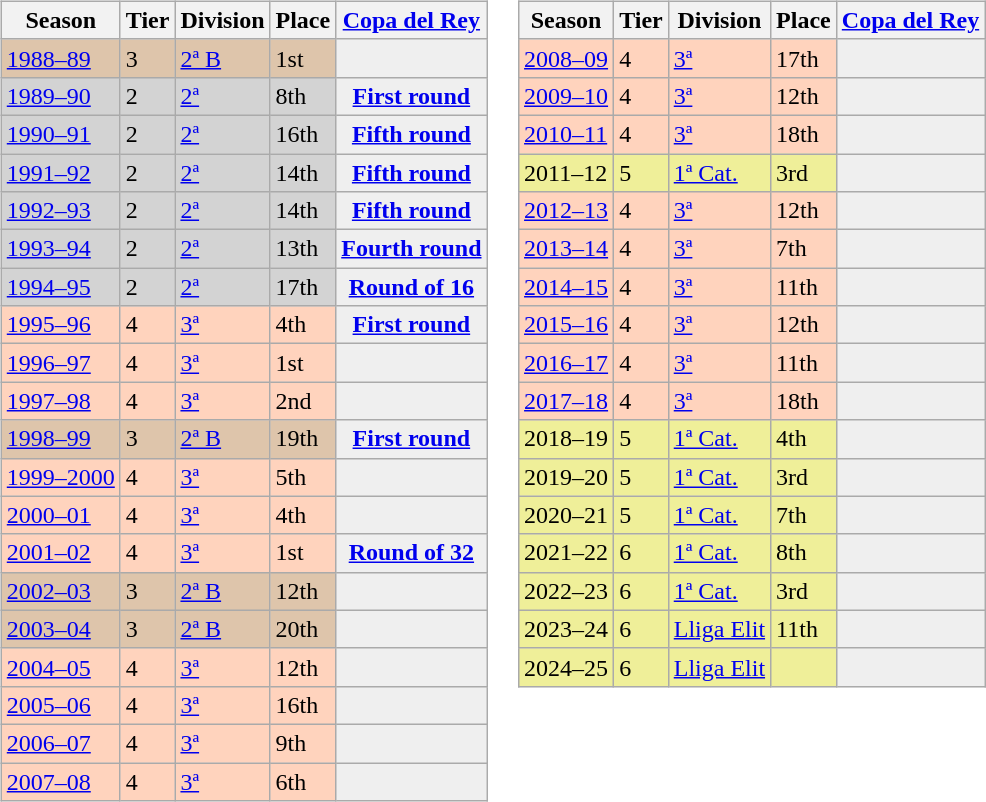<table>
<tr>
<td valign="top" width=0%><br><table class="wikitable">
<tr style="background:#f0f6fa;">
<th>Season</th>
<th>Tier</th>
<th>Division</th>
<th>Place</th>
<th><a href='#'>Copa del Rey</a></th>
</tr>
<tr>
<td style="background:#DEC5AB;"><a href='#'>1988–89</a></td>
<td style="background:#DEC5AB;">3</td>
<td style="background:#DEC5AB;"><a href='#'>2ª B</a></td>
<td style="background:#DEC5AB;">1st</td>
<th style="background:#efefef;"></th>
</tr>
<tr>
<td style="background:#D3D3D3;"><a href='#'>1989–90</a></td>
<td style="background:#D3D3D3;">2</td>
<td style="background:#D3D3D3;"><a href='#'>2ª</a></td>
<td style="background:#D3D3D3;">8th</td>
<th style="background:#efefef;"><a href='#'>First round</a></th>
</tr>
<tr>
<td style="background:#D3D3D3;"><a href='#'>1990–91</a></td>
<td style="background:#D3D3D3;">2</td>
<td style="background:#D3D3D3;"><a href='#'>2ª</a></td>
<td style="background:#D3D3D3;">16th</td>
<th style="background:#efefef;"><a href='#'>Fifth round</a></th>
</tr>
<tr>
<td style="background:#D3D3D3;"><a href='#'>1991–92</a></td>
<td style="background:#D3D3D3;">2</td>
<td style="background:#D3D3D3;"><a href='#'>2ª</a></td>
<td style="background:#D3D3D3;">14th</td>
<th style="background:#efefef;"><a href='#'>Fifth round</a></th>
</tr>
<tr>
<td style="background:#D3D3D3;"><a href='#'>1992–93</a></td>
<td style="background:#D3D3D3;">2</td>
<td style="background:#D3D3D3;"><a href='#'>2ª</a></td>
<td style="background:#D3D3D3;">14th</td>
<th style="background:#efefef;"><a href='#'>Fifth round</a></th>
</tr>
<tr>
<td style="background:#D3D3D3;"><a href='#'>1993–94</a></td>
<td style="background:#D3D3D3;">2</td>
<td style="background:#D3D3D3;"><a href='#'>2ª</a></td>
<td style="background:#D3D3D3;">13th</td>
<th style="background:#efefef;"><a href='#'>Fourth round</a></th>
</tr>
<tr>
<td style="background:#D3D3D3;"><a href='#'>1994–95</a></td>
<td style="background:#D3D3D3;">2</td>
<td style="background:#D3D3D3;"><a href='#'>2ª</a></td>
<td style="background:#D3D3D3;">17th</td>
<th style="background:#efefef;"><a href='#'>Round of 16</a></th>
</tr>
<tr>
<td style="background:#FFD3BD;"><a href='#'>1995–96</a></td>
<td style="background:#FFD3BD;">4</td>
<td style="background:#FFD3BD;"><a href='#'>3ª</a></td>
<td style="background:#FFD3BD;">4th</td>
<th style="background:#efefef;"><a href='#'>First round</a></th>
</tr>
<tr>
<td style="background:#FFD3BD;"><a href='#'>1996–97</a></td>
<td style="background:#FFD3BD;">4</td>
<td style="background:#FFD3BD;"><a href='#'>3ª</a></td>
<td style="background:#FFD3BD;">1st</td>
<td style="background:#efefef;"></td>
</tr>
<tr>
<td style="background:#FFD3BD;"><a href='#'>1997–98</a></td>
<td style="background:#FFD3BD;">4</td>
<td style="background:#FFD3BD;"><a href='#'>3ª</a></td>
<td style="background:#FFD3BD;">2nd</td>
<td style="background:#efefef;"></td>
</tr>
<tr>
<td style="background:#DEC5AB;"><a href='#'>1998–99</a></td>
<td style="background:#DEC5AB;">3</td>
<td style="background:#DEC5AB;"><a href='#'>2ª B</a></td>
<td style="background:#DEC5AB;">19th</td>
<th style="background:#efefef;"><a href='#'>First round</a></th>
</tr>
<tr>
<td style="background:#FFD3BD;"><a href='#'>1999–2000</a></td>
<td style="background:#FFD3BD;">4</td>
<td style="background:#FFD3BD;"><a href='#'>3ª</a></td>
<td style="background:#FFD3BD;">5th</td>
<th style="background:#efefef;"></th>
</tr>
<tr>
<td style="background:#FFD3BD;"><a href='#'>2000–01</a></td>
<td style="background:#FFD3BD;">4</td>
<td style="background:#FFD3BD;"><a href='#'>3ª</a></td>
<td style="background:#FFD3BD;">4th</td>
<th style="background:#efefef;"></th>
</tr>
<tr>
<td style="background:#FFD3BD;"><a href='#'>2001–02</a></td>
<td style="background:#FFD3BD;">4</td>
<td style="background:#FFD3BD;"><a href='#'>3ª</a></td>
<td style="background:#FFD3BD;">1st</td>
<th style="background:#efefef;"><a href='#'>Round of 32</a></th>
</tr>
<tr>
<td style="background:#DEC5AB;"><a href='#'>2002–03</a></td>
<td style="background:#DEC5AB;">3</td>
<td style="background:#DEC5AB;"><a href='#'>2ª B</a></td>
<td style="background:#DEC5AB;">12th</td>
<td style="background:#efefef;"></td>
</tr>
<tr>
<td style="background:#DEC5AB;"><a href='#'>2003–04</a></td>
<td style="background:#DEC5AB;">3</td>
<td style="background:#DEC5AB;"><a href='#'>2ª B</a></td>
<td style="background:#DEC5AB;">20th</td>
<td style="background:#efefef;"></td>
</tr>
<tr>
<td style="background:#FFD3BD;"><a href='#'>2004–05</a></td>
<td style="background:#FFD3BD;">4</td>
<td style="background:#FFD3BD;"><a href='#'>3ª</a></td>
<td style="background:#FFD3BD;">12th</td>
<th style="background:#efefef;"></th>
</tr>
<tr>
<td style="background:#FFD3BD;"><a href='#'>2005–06</a></td>
<td style="background:#FFD3BD;">4</td>
<td style="background:#FFD3BD;"><a href='#'>3ª</a></td>
<td style="background:#FFD3BD;">16th</td>
<th style="background:#efefef;"></th>
</tr>
<tr>
<td style="background:#FFD3BD;"><a href='#'>2006–07</a></td>
<td style="background:#FFD3BD;">4</td>
<td style="background:#FFD3BD;"><a href='#'>3ª</a></td>
<td style="background:#FFD3BD;">9th</td>
<th style="background:#efefef;"></th>
</tr>
<tr>
<td style="background:#FFD3BD;"><a href='#'>2007–08</a></td>
<td style="background:#FFD3BD;">4</td>
<td style="background:#FFD3BD;"><a href='#'>3ª</a></td>
<td style="background:#FFD3BD;">6th</td>
<th style="background:#efefef;"></th>
</tr>
</table>
</td>
<td valign="top" width=0%><br><table class="wikitable">
<tr style="background:#f0f6fa;">
<th>Season</th>
<th>Tier</th>
<th>Division</th>
<th>Place</th>
<th><a href='#'>Copa del Rey</a></th>
</tr>
<tr>
<td style="background:#FFD3BD;"><a href='#'>2008–09</a></td>
<td style="background:#FFD3BD;">4</td>
<td style="background:#FFD3BD;"><a href='#'>3ª</a></td>
<td style="background:#FFD3BD;">17th</td>
<td style="background:#efefef;"></td>
</tr>
<tr>
<td style="background:#FFD3BD;"><a href='#'>2009–10</a></td>
<td style="background:#FFD3BD;">4</td>
<td style="background:#FFD3BD;"><a href='#'>3ª</a></td>
<td style="background:#FFD3BD;">12th</td>
<td style="background:#efefef;"></td>
</tr>
<tr>
<td style="background:#FFD3BD;"><a href='#'>2010–11</a></td>
<td style="background:#FFD3BD;">4</td>
<td style="background:#FFD3BD;"><a href='#'>3ª</a></td>
<td style="background:#FFD3BD;">18th</td>
<td style="background:#efefef;"></td>
</tr>
<tr>
<td style="background:#EFEF99;">2011–12</td>
<td style="background:#EFEF99;">5</td>
<td style="background:#EFEF99;"><a href='#'>1ª Cat.</a></td>
<td style="background:#EFEF99;">3rd</td>
<th style="background:#efefef;"></th>
</tr>
<tr>
<td style="background:#FFD3BD;"><a href='#'>2012–13</a></td>
<td style="background:#FFD3BD;">4</td>
<td style="background:#FFD3BD;"><a href='#'>3ª</a></td>
<td style="background:#FFD3BD;">12th</td>
<td style="background:#efefef;"></td>
</tr>
<tr>
<td style="background:#FFD3BD;"><a href='#'>2013–14</a></td>
<td style="background:#FFD3BD;">4</td>
<td style="background:#FFD3BD;"><a href='#'>3ª</a></td>
<td style="background:#FFD3BD;">7th</td>
<td style="background:#efefef;"></td>
</tr>
<tr>
<td style="background:#FFD3BD;"><a href='#'>2014–15</a></td>
<td style="background:#FFD3BD;">4</td>
<td style="background:#FFD3BD;"><a href='#'>3ª</a></td>
<td style="background:#FFD3BD;">11th</td>
<td style="background:#efefef;"></td>
</tr>
<tr>
<td style="background:#FFD3BD;"><a href='#'>2015–16</a></td>
<td style="background:#FFD3BD;">4</td>
<td style="background:#FFD3BD;"><a href='#'>3ª</a></td>
<td style="background:#FFD3BD;">12th</td>
<td style="background:#efefef;"></td>
</tr>
<tr>
<td style="background:#FFD3BD;"><a href='#'>2016–17</a></td>
<td style="background:#FFD3BD;">4</td>
<td style="background:#FFD3BD;"><a href='#'>3ª</a></td>
<td style="background:#FFD3BD;">11th</td>
<td style="background:#efefef;"></td>
</tr>
<tr>
<td style="background:#FFD3BD;"><a href='#'>2017–18</a></td>
<td style="background:#FFD3BD;">4</td>
<td style="background:#FFD3BD;"><a href='#'>3ª</a></td>
<td style="background:#FFD3BD;">18th</td>
<td style="background:#efefef;"></td>
</tr>
<tr>
<td style="background:#EFEF99;">2018–19</td>
<td style="background:#EFEF99;">5</td>
<td style="background:#EFEF99;"><a href='#'>1ª Cat.</a></td>
<td style="background:#EFEF99;">4th</td>
<th style="background:#efefef;"></th>
</tr>
<tr>
<td style="background:#EFEF99;">2019–20</td>
<td style="background:#EFEF99;">5</td>
<td style="background:#EFEF99;"><a href='#'>1ª Cat.</a></td>
<td style="background:#EFEF99;">3rd</td>
<th style="background:#efefef;"></th>
</tr>
<tr>
<td style="background:#EFEF99;">2020–21</td>
<td style="background:#EFEF99;">5</td>
<td style="background:#EFEF99;"><a href='#'>1ª Cat.</a></td>
<td style="background:#EFEF99;">7th</td>
<th style="background:#efefef;"></th>
</tr>
<tr>
<td style="background:#EFEF99;">2021–22</td>
<td style="background:#EFEF99;">6</td>
<td style="background:#EFEF99;"><a href='#'>1ª Cat.</a></td>
<td style="background:#EFEF99;">8th</td>
<th style="background:#efefef;"></th>
</tr>
<tr>
<td style="background:#EFEF99;">2022–23</td>
<td style="background:#EFEF99;">6</td>
<td style="background:#EFEF99;"><a href='#'>1ª Cat.</a></td>
<td style="background:#EFEF99;">3rd</td>
<th style="background:#efefef;"></th>
</tr>
<tr>
<td style="background:#EFEF99;">2023–24</td>
<td style="background:#EFEF99;">6</td>
<td style="background:#EFEF99;"><a href='#'>Lliga Elit</a></td>
<td style="background:#EFEF99;">11th</td>
<th style="background:#efefef;"></th>
</tr>
<tr>
<td style="background:#EFEF99;">2024–25</td>
<td style="background:#EFEF99;">6</td>
<td style="background:#EFEF99;"><a href='#'>Lliga Elit</a></td>
<td style="background:#EFEF99;"></td>
<th style="background:#efefef;"></th>
</tr>
</table>
</td>
</tr>
</table>
